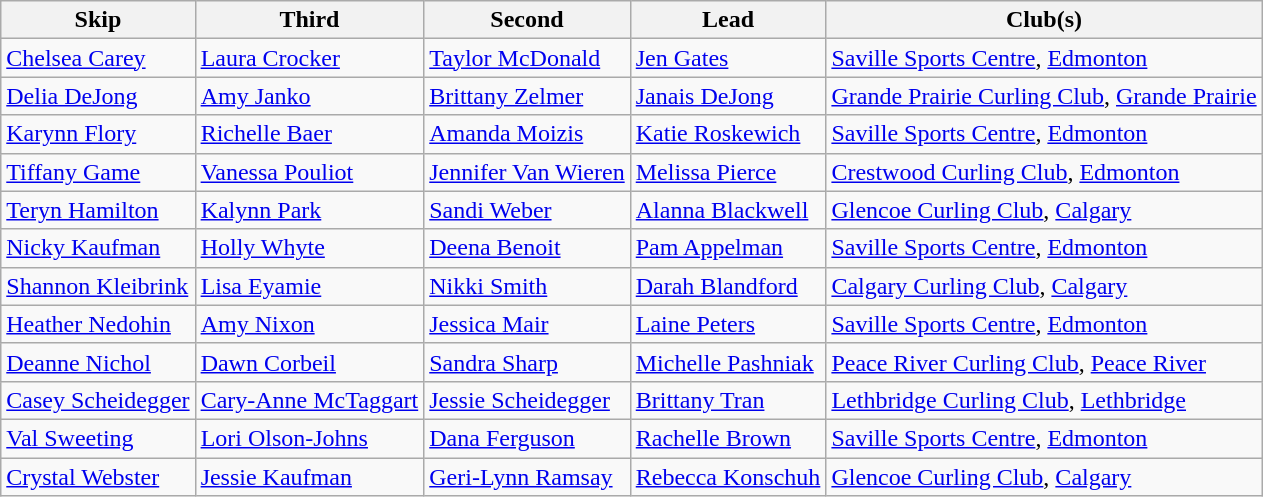<table class="wikitable" border="1">
<tr>
<th>Skip</th>
<th>Third</th>
<th>Second</th>
<th>Lead</th>
<th>Club(s)</th>
</tr>
<tr>
<td><a href='#'>Chelsea Carey</a></td>
<td><a href='#'>Laura Crocker</a></td>
<td><a href='#'>Taylor McDonald</a></td>
<td><a href='#'>Jen Gates</a></td>
<td><a href='#'>Saville Sports Centre</a>, <a href='#'>Edmonton</a></td>
</tr>
<tr>
<td><a href='#'>Delia DeJong</a></td>
<td><a href='#'>Amy Janko</a></td>
<td><a href='#'>Brittany Zelmer</a></td>
<td><a href='#'>Janais DeJong</a></td>
<td><a href='#'>Grande Prairie Curling Club</a>, <a href='#'>Grande Prairie</a></td>
</tr>
<tr>
<td><a href='#'>Karynn Flory</a></td>
<td><a href='#'>Richelle Baer</a></td>
<td><a href='#'>Amanda Moizis</a></td>
<td><a href='#'>Katie Roskewich</a></td>
<td><a href='#'>Saville Sports Centre</a>, <a href='#'>Edmonton</a></td>
</tr>
<tr>
<td><a href='#'>Tiffany Game</a></td>
<td><a href='#'>Vanessa Pouliot</a></td>
<td><a href='#'>Jennifer Van Wieren</a></td>
<td><a href='#'>Melissa Pierce</a></td>
<td><a href='#'>Crestwood Curling Club</a>, <a href='#'>Edmonton</a></td>
</tr>
<tr>
<td><a href='#'>Teryn Hamilton</a></td>
<td><a href='#'>Kalynn Park</a></td>
<td><a href='#'>Sandi Weber</a></td>
<td><a href='#'>Alanna Blackwell</a></td>
<td><a href='#'>Glencoe Curling Club</a>, <a href='#'>Calgary</a></td>
</tr>
<tr>
<td><a href='#'>Nicky Kaufman</a></td>
<td><a href='#'>Holly Whyte</a></td>
<td><a href='#'>Deena Benoit</a></td>
<td><a href='#'>Pam Appelman</a></td>
<td><a href='#'>Saville Sports Centre</a>, <a href='#'>Edmonton</a></td>
</tr>
<tr>
<td><a href='#'>Shannon Kleibrink</a></td>
<td><a href='#'>Lisa Eyamie</a></td>
<td><a href='#'>Nikki Smith</a></td>
<td><a href='#'>Darah Blandford</a></td>
<td><a href='#'>Calgary Curling Club</a>, <a href='#'>Calgary</a></td>
</tr>
<tr>
<td><a href='#'>Heather Nedohin</a></td>
<td><a href='#'>Amy Nixon</a></td>
<td><a href='#'>Jessica Mair</a></td>
<td><a href='#'>Laine Peters</a></td>
<td><a href='#'>Saville Sports Centre</a>, <a href='#'>Edmonton</a></td>
</tr>
<tr>
<td><a href='#'>Deanne Nichol</a></td>
<td><a href='#'>Dawn Corbeil</a></td>
<td><a href='#'>Sandra Sharp</a></td>
<td><a href='#'>Michelle Pashniak</a></td>
<td><a href='#'>Peace River Curling Club</a>, <a href='#'>Peace River</a></td>
</tr>
<tr>
<td><a href='#'>Casey Scheidegger</a></td>
<td><a href='#'>Cary-Anne McTaggart</a></td>
<td><a href='#'>Jessie Scheidegger</a></td>
<td><a href='#'>Brittany Tran</a></td>
<td><a href='#'>Lethbridge Curling Club</a>, <a href='#'>Lethbridge</a></td>
</tr>
<tr>
<td><a href='#'>Val Sweeting</a></td>
<td><a href='#'>Lori Olson-Johns</a></td>
<td><a href='#'>Dana Ferguson</a></td>
<td><a href='#'>Rachelle Brown</a></td>
<td><a href='#'>Saville Sports Centre</a>, <a href='#'>Edmonton</a></td>
</tr>
<tr>
<td><a href='#'>Crystal Webster</a></td>
<td><a href='#'>Jessie Kaufman</a></td>
<td><a href='#'>Geri-Lynn Ramsay</a></td>
<td><a href='#'>Rebecca Konschuh</a></td>
<td><a href='#'>Glencoe Curling Club</a>, <a href='#'>Calgary</a></td>
</tr>
</table>
